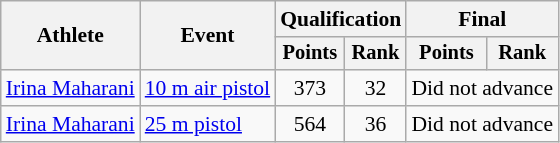<table class="wikitable" style="font-size:90%;">
<tr>
<th rowspan=2>Athlete</th>
<th rowspan=2>Event</th>
<th colspan=2>Qualification</th>
<th colspan=2>Final</th>
</tr>
<tr style="font-size:95%">
<th>Points</th>
<th>Rank</th>
<th>Points</th>
<th>Rank</th>
</tr>
<tr align=center>
<td align=left><a href='#'>Irina Maharani</a></td>
<td align=left><a href='#'>10 m air pistol</a></td>
<td>373</td>
<td>32</td>
<td colspan=2>Did not advance</td>
</tr>
<tr align=center>
<td align=left><a href='#'>Irina Maharani</a></td>
<td align=left><a href='#'>25 m pistol</a></td>
<td>564</td>
<td>36</td>
<td colspan=2>Did not advance</td>
</tr>
</table>
